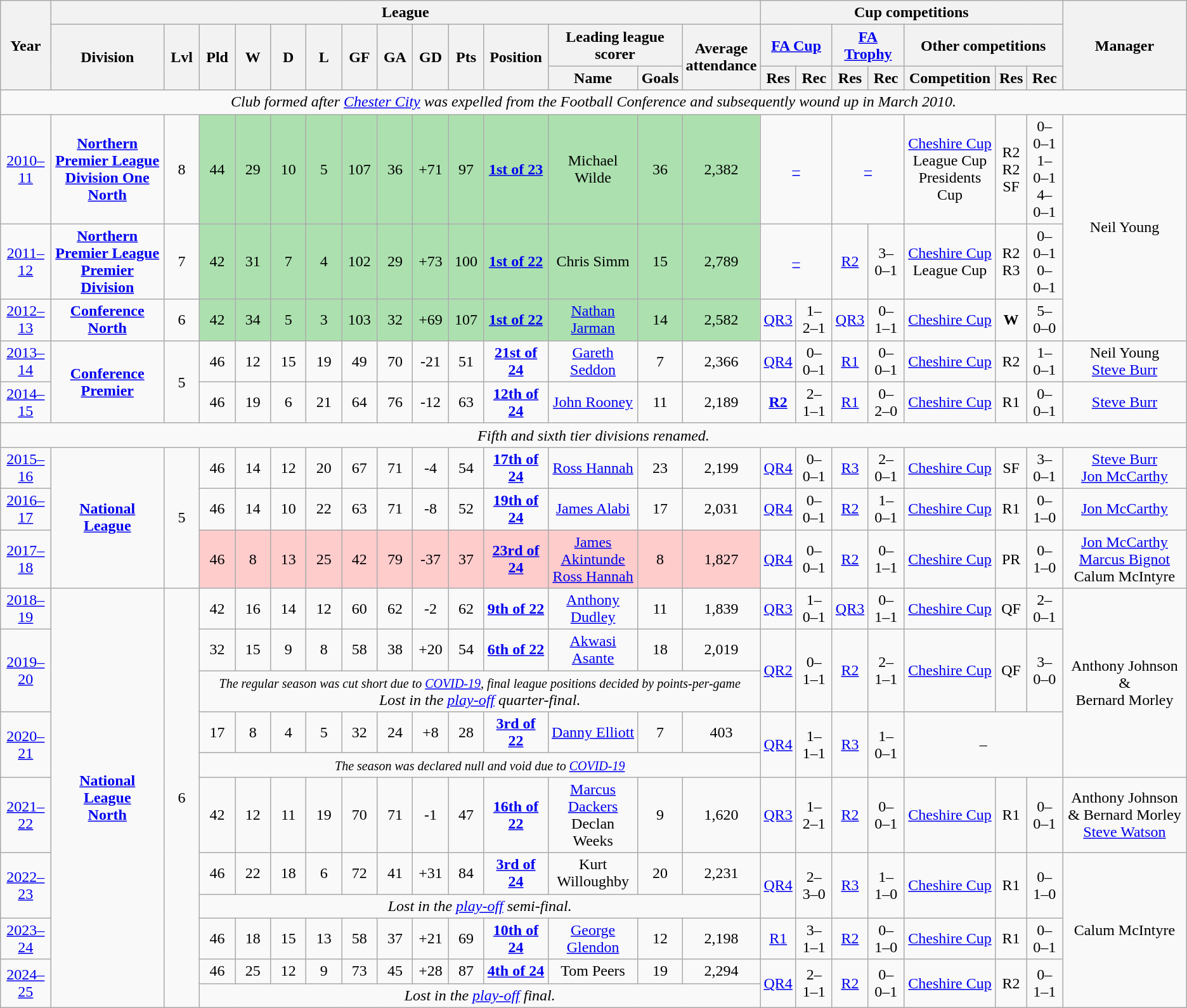<table class="wikitable" style="text-align:center">
<tr>
<th rowspan=3>Year</th>
<th colspan=14>League</th>
<th colspan=7>Cup competitions</th>
<th rowspan=3>Manager</th>
</tr>
<tr>
<th rowspan=2>Division</th>
<th rowspan=2 width=30><abbr>Lvl</abbr></th>
<th rowspan=2 width=30><abbr>Pld</abbr></th>
<th rowspan=2 width=30><abbr>W</abbr></th>
<th rowspan=2 width=30><abbr>D</abbr></th>
<th rowspan=2 width=30><abbr>L</abbr></th>
<th rowspan=2 width=30><abbr>GF</abbr></th>
<th rowspan=2 width=30><abbr>GA</abbr></th>
<th rowspan=2 width=30><abbr>GD</abbr></th>
<th rowspan=2 width=30><abbr>Pts</abbr></th>
<th rowspan=2>Position</th>
<th colspan=2>Leading league scorer</th>
<th rowspan=2>Average<br>attendance</th>
<th colspan=2><a href='#'>FA Cup</a></th>
<th colspan=2><a href='#'>FA Trophy</a></th>
<th colspan=3>Other competitions</th>
</tr>
<tr>
<th>Name</th>
<th>Goals</th>
<th><abbr>Res</abbr></th>
<th><abbr>Rec</abbr></th>
<th><abbr>Res</abbr></th>
<th><abbr>Rec</abbr></th>
<th>Competition</th>
<th><abbr>Res</abbr></th>
<th><abbr>Rec</abbr></th>
</tr>
<tr>
<td colspan=23><em>Club formed after <a href='#'>Chester City</a> was expelled from the Football Conference and subsequently wound up in March 2010.</em></td>
</tr>
<tr>
<td><a href='#'>2010–11</a></td>
<td><strong><a href='#'>Northern Premier League<br>Division One North</a></strong></td>
<td>8</td>
<td bgcolor="#ace1af">44</td>
<td bgcolor="#ace1af">29</td>
<td bgcolor="#ace1af">10</td>
<td bgcolor="#ace1af">5</td>
<td bgcolor="#ace1af">107</td>
<td bgcolor="#ace1af">36</td>
<td bgcolor="#ace1af">+71</td>
<td bgcolor="#ace1af">97</td>
<td bgcolor="#ace1af"><strong><a href='#'>1st of 23</a></strong></td>
<td bgcolor="#ace1af">Michael Wilde</td>
<td bgcolor="#ace1af">36</td>
<td bgcolor="#ace1af">2,382</td>
<td colspan="2"><a href='#'>–</a></td>
<td colspan="2"><a href='#'>–</a></td>
<td><a href='#'>Cheshire Cup</a><br>League Cup<br>Presidents Cup</td>
<td>R2<br>R2<br>SF</td>
<td>0–0–1<br>1–0–1<br>4–0–1</td>
<td rowspan=3>Neil Young</td>
</tr>
<tr>
<td><a href='#'>2011–12</a></td>
<td><strong><a href='#'>Northern Premier League<br>Premier Division</a></strong></td>
<td>7</td>
<td bgcolor="#ace1af">42</td>
<td bgcolor="#ace1af">31</td>
<td bgcolor="#ace1af">7</td>
<td bgcolor="#ace1af">4</td>
<td bgcolor="#ace1af">102</td>
<td bgcolor="#ace1af">29</td>
<td bgcolor="#ace1af">+73</td>
<td bgcolor="#ace1af">100</td>
<td bgcolor="#ace1af"><strong><a href='#'>1st of 22</a></strong></td>
<td bgcolor="#ace1af">Chris Simm</td>
<td bgcolor="#ace1af">15</td>
<td bgcolor="#ace1af">2,789</td>
<td colspan="2"><a href='#'>–</a></td>
<td><a href='#'>R2</a></td>
<td>3–0–1</td>
<td><a href='#'>Cheshire Cup</a><br>League Cup</td>
<td>R2<br>R3</td>
<td>0–0–1<br>0–0–1</td>
</tr>
<tr>
<td><a href='#'>2012–13</a></td>
<td><strong><a href='#'>Conference North</a></strong></td>
<td>6</td>
<td bgcolor="#ace1af">42</td>
<td bgcolor="#ace1af">34</td>
<td bgcolor="#ace1af">5</td>
<td bgcolor="#ace1af">3</td>
<td bgcolor="#ace1af">103</td>
<td bgcolor="#ace1af">32</td>
<td bgcolor="#ace1af">+69</td>
<td bgcolor="#ace1af">107</td>
<td bgcolor="#ace1af"><strong><a href='#'>1st of 22</a></strong></td>
<td bgcolor="#ace1af"><a href='#'>Nathan Jarman</a></td>
<td bgcolor="#ace1af">14</td>
<td bgcolor="#ace1af">2,582</td>
<td><a href='#'>QR3</a></td>
<td>1–2–1</td>
<td><a href='#'>QR3</a></td>
<td>0–1–1</td>
<td><a href='#'>Cheshire Cup</a></td>
<td><strong>W</strong></td>
<td>5–0–0</td>
</tr>
<tr>
<td><a href='#'>2013–14</a></td>
<td rowspan=2><strong><a href='#'>Conference Premier</a></strong></td>
<td rowspan=2>5</td>
<td>46</td>
<td>12</td>
<td>15</td>
<td>19</td>
<td>49</td>
<td>70</td>
<td>-21</td>
<td>51</td>
<td><strong><a href='#'>21st of 24</a></strong></td>
<td><a href='#'>Gareth Seddon</a></td>
<td>7</td>
<td>2,366</td>
<td><a href='#'>QR4</a></td>
<td>0–0–1</td>
<td><a href='#'>R1</a></td>
<td>0–0–1</td>
<td><a href='#'>Cheshire Cup</a></td>
<td>R2</td>
<td>1–0–1</td>
<td>Neil Young<br><a href='#'>Steve Burr</a></td>
</tr>
<tr>
<td><a href='#'>2014–15</a></td>
<td>46</td>
<td>19</td>
<td>6</td>
<td>21</td>
<td>64</td>
<td>76</td>
<td>-12</td>
<td>63</td>
<td><strong><a href='#'>12th of 24</a></strong></td>
<td><a href='#'>John Rooney</a></td>
<td>11</td>
<td>2,189</td>
<td><strong><a href='#'>R2</a></strong></td>
<td>2–1–1</td>
<td><a href='#'>R1</a></td>
<td>0–2–0</td>
<td><a href='#'>Cheshire Cup</a></td>
<td>R1</td>
<td>0–0–1</td>
<td><a href='#'>Steve Burr</a></td>
</tr>
<tr>
<td colspan=23><em>Fifth and sixth tier divisions renamed.</em></td>
</tr>
<tr>
<td><a href='#'>2015–16</a></td>
<td rowspan=3><strong><a href='#'>National<br>League</a></strong></td>
<td rowspan=3>5</td>
<td>46</td>
<td>14</td>
<td>12</td>
<td>20</td>
<td>67</td>
<td>71</td>
<td>-4</td>
<td>54</td>
<td><strong><a href='#'>17th of 24</a></strong></td>
<td><a href='#'>Ross Hannah</a></td>
<td>23</td>
<td>2,199</td>
<td><a href='#'>QR4</a></td>
<td>0–0–1</td>
<td><a href='#'>R3</a></td>
<td>2–0–1</td>
<td><a href='#'>Cheshire Cup</a></td>
<td>SF</td>
<td>3–0–1</td>
<td><a href='#'>Steve Burr</a><br><a href='#'>Jon McCarthy</a></td>
</tr>
<tr>
<td><a href='#'>2016–17</a></td>
<td>46</td>
<td>14</td>
<td>10</td>
<td>22</td>
<td>63</td>
<td>71</td>
<td>-8</td>
<td>52</td>
<td><strong><a href='#'>19th of 24</a></strong></td>
<td><a href='#'>James Alabi</a></td>
<td>17</td>
<td>2,031</td>
<td><a href='#'>QR4</a></td>
<td>0–0–1</td>
<td><a href='#'>R2</a></td>
<td>1–0–1</td>
<td><a href='#'>Cheshire Cup</a></td>
<td>R1</td>
<td>0–1–0</td>
<td><a href='#'>Jon McCarthy</a></td>
</tr>
<tr>
<td><a href='#'>2017–18</a></td>
<td bgcolor="#ffcccc">46</td>
<td bgcolor="#ffcccc">8</td>
<td bgcolor="#ffcccc">13</td>
<td bgcolor="#ffcccc">25</td>
<td bgcolor="#ffcccc">42</td>
<td bgcolor="#ffcccc">79</td>
<td bgcolor="#ffcccc">-37</td>
<td bgcolor="#ffcccc">37</td>
<td bgcolor="#ffcccc"><strong><a href='#'>23rd of 24</a></strong></td>
<td bgcolor="#ffcccc"><a href='#'>James Akintunde</a><br><a href='#'>Ross Hannah</a></td>
<td bgcolor="#ffcccc">8</td>
<td bgcolor="#ffcccc">1,827</td>
<td><a href='#'>QR4</a></td>
<td>0–0–1</td>
<td><a href='#'>R2</a></td>
<td>0–1–1</td>
<td><a href='#'>Cheshire Cup</a></td>
<td>PR</td>
<td>0–1–0</td>
<td><a href='#'>Jon McCarthy</a><br><a href='#'>Marcus Bignot</a><br>Calum McIntyre</td>
</tr>
<tr>
<td><a href='#'>2018–19</a></td>
<td rowspan=11><strong><a href='#'>National<br>League<br>North</a></strong></td>
<td rowspan=11>6</td>
<td>42</td>
<td>16</td>
<td>14</td>
<td>12</td>
<td>60</td>
<td>62</td>
<td>-2</td>
<td>62</td>
<td><strong><a href='#'>9th of 22</a></strong></td>
<td><a href='#'>Anthony Dudley</a></td>
<td>11</td>
<td>1,839</td>
<td><a href='#'>QR3</a></td>
<td>1–0–1</td>
<td><a href='#'>QR3</a></td>
<td>0–1–1</td>
<td><a href='#'>Cheshire Cup</a></td>
<td>QF</td>
<td>2–0–1</td>
<td rowspan=5>Anthony Johnson<br>&<br>Bernard Morley</td>
</tr>
<tr>
<td rowspan=2><a href='#'>2019–20</a></td>
<td>32</td>
<td>15</td>
<td>9</td>
<td>8</td>
<td>58</td>
<td>38</td>
<td>+20</td>
<td>54</td>
<td><strong><a href='#'>6th of 22</a></strong></td>
<td><a href='#'>Akwasi Asante</a></td>
<td>18</td>
<td>2,019</td>
<td rowspan=2><a href='#'>QR2</a></td>
<td rowspan=2>0–1–1</td>
<td rowspan=2><a href='#'>R2</a></td>
<td rowspan=2>2–1–1</td>
<td rowspan=2><a href='#'>Cheshire Cup</a></td>
<td rowspan=2>QF</td>
<td rowspan=2>3–0–0</td>
</tr>
<tr>
<td colspan=12><em><small>The regular season was cut short due to <a href='#'>COVID-19</a>, final league positions decided by points-per-game</small><br>Lost in the <a href='#'>play-off</a> quarter-final.</em></td>
</tr>
<tr>
<td rowspan=2><a href='#'>2020–21</a></td>
<td>17</td>
<td>8</td>
<td>4</td>
<td>5</td>
<td>32</td>
<td>24</td>
<td>+8</td>
<td>28</td>
<td><strong><a href='#'>3rd of 22</a></strong></td>
<td><a href='#'>Danny Elliott</a></td>
<td>7</td>
<td>403</td>
<td rowspan=2><a href='#'>QR4</a></td>
<td rowspan=2>1–1–1</td>
<td rowspan=2><a href='#'>R3</a></td>
<td rowspan=2>1–0–1</td>
<td rowspan=2 colspan=3>–</td>
</tr>
<tr>
<td colspan=12><em><small>The season was declared null and void due to <a href='#'>COVID-19</a></small></em></td>
</tr>
<tr>
<td><a href='#'>2021–22</a></td>
<td>42</td>
<td>12</td>
<td>11</td>
<td>19</td>
<td>70</td>
<td>71</td>
<td>-1</td>
<td>47</td>
<td><strong><a href='#'>16th of 22</a></strong></td>
<td><a href='#'>Marcus Dackers</a><br>Declan Weeks</td>
<td>9</td>
<td>1,620</td>
<td><a href='#'>QR3</a></td>
<td>1–2–1</td>
<td><a href='#'>R2</a></td>
<td>0–0–1</td>
<td><a href='#'>Cheshire Cup</a></td>
<td>R1</td>
<td>0–0–1</td>
<td>Anthony Johnson & Bernard Morley<br><a href='#'>Steve Watson</a></td>
</tr>
<tr>
<td rowspan=2><a href='#'>2022–23</a></td>
<td>46</td>
<td>22</td>
<td>18</td>
<td>6</td>
<td>72</td>
<td>41</td>
<td>+31</td>
<td>84</td>
<td><strong><a href='#'>3rd of 24</a></strong></td>
<td>Kurt Willoughby</td>
<td>20</td>
<td>2,231</td>
<td rowspan=2><a href='#'>QR4</a></td>
<td rowspan=2>2–3–0</td>
<td rowspan=2><a href='#'>R3</a></td>
<td rowspan=2>1–1–0</td>
<td rowspan=2><a href='#'>Cheshire Cup</a></td>
<td rowspan=2>R1</td>
<td rowspan=2>0–1–0</td>
<td rowspan=5>Calum McIntyre</td>
</tr>
<tr>
<td colspan=12><em>Lost in the <a href='#'>play-off</a> semi-final.</em></td>
</tr>
<tr>
<td><a href='#'>2023–24</a></td>
<td>46</td>
<td>18</td>
<td>15</td>
<td>13</td>
<td>58</td>
<td>37</td>
<td>+21</td>
<td>69</td>
<td><strong><a href='#'>10th of 24</a></strong></td>
<td><a href='#'>George Glendon</a></td>
<td>12</td>
<td>2,198</td>
<td><a href='#'>R1</a></td>
<td>3–1–1</td>
<td><a href='#'>R2</a></td>
<td>0–1–0</td>
<td><a href='#'>Cheshire Cup</a></td>
<td>R1</td>
<td>0–0–1</td>
</tr>
<tr>
<td rowspan=2><a href='#'>2024–25</a></td>
<td>46</td>
<td>25</td>
<td>12</td>
<td>9</td>
<td>73</td>
<td>45</td>
<td>+28</td>
<td>87</td>
<td><strong><a href='#'>4th of 24</a></strong></td>
<td>Tom Peers</td>
<td>19</td>
<td>2,294</td>
<td rowspan=2><a href='#'>QR4</a></td>
<td rowspan=2>2–1–1</td>
<td rowspan=2><a href='#'>R2</a></td>
<td rowspan=2>0–0–1</td>
<td rowspan=2><a href='#'>Cheshire Cup</a></td>
<td rowspan=2>R2</td>
<td rowspan=2>0–1–1</td>
</tr>
<tr>
<td colspan=12><em>Lost in the <a href='#'>play-off</a> final.</em></td>
</tr>
</table>
